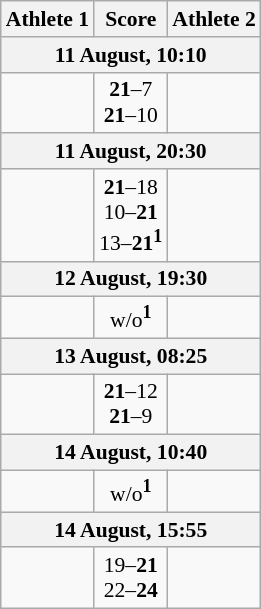<table class="wikitable" style="text-align: center; font-size:90% ">
<tr>
<th align="right">Athlete 1</th>
<th>Score</th>
<th align="left">Athlete 2</th>
</tr>
<tr>
<th colspan=3>11 August, 10:10</th>
</tr>
<tr>
<td align=right><strong></strong></td>
<td align=center><strong>21</strong>–7<br><strong>21</strong>–10</td>
<td align=left></td>
</tr>
<tr>
<th colspan=3>11 August, 20:30</th>
</tr>
<tr>
<td align=right></td>
<td align=center><strong>21</strong>–18<br>10–<strong>21</strong><br>13–<strong>21</strong><sup><strong>1</strong></sup></td>
<td align=left><strong></strong></td>
</tr>
<tr>
<th colspan=3>12 August, 19:30</th>
</tr>
<tr>
<td align=right></td>
<td align=center>w/o<sup><strong>1</strong></sup></td>
<td align=left><strong></strong></td>
</tr>
<tr>
<th colspan=3>13 August, 08:25</th>
</tr>
<tr>
<td align=right><strong></strong></td>
<td align=center><strong>21</strong>–12<br><strong>21</strong>–9</td>
<td align=left></td>
</tr>
<tr>
<th colspan=3>14 August, 10:40</th>
</tr>
<tr>
<td align=right><strong></strong></td>
<td align=center>w/o<sup><strong>1</strong></sup></td>
<td align=left></td>
</tr>
<tr>
<th colspan=3>14 August, 15:55</th>
</tr>
<tr>
<td align=right></td>
<td align=center>19–<strong>21</strong><br>22–<strong>24</strong></td>
<td align=left><strong></strong></td>
</tr>
</table>
